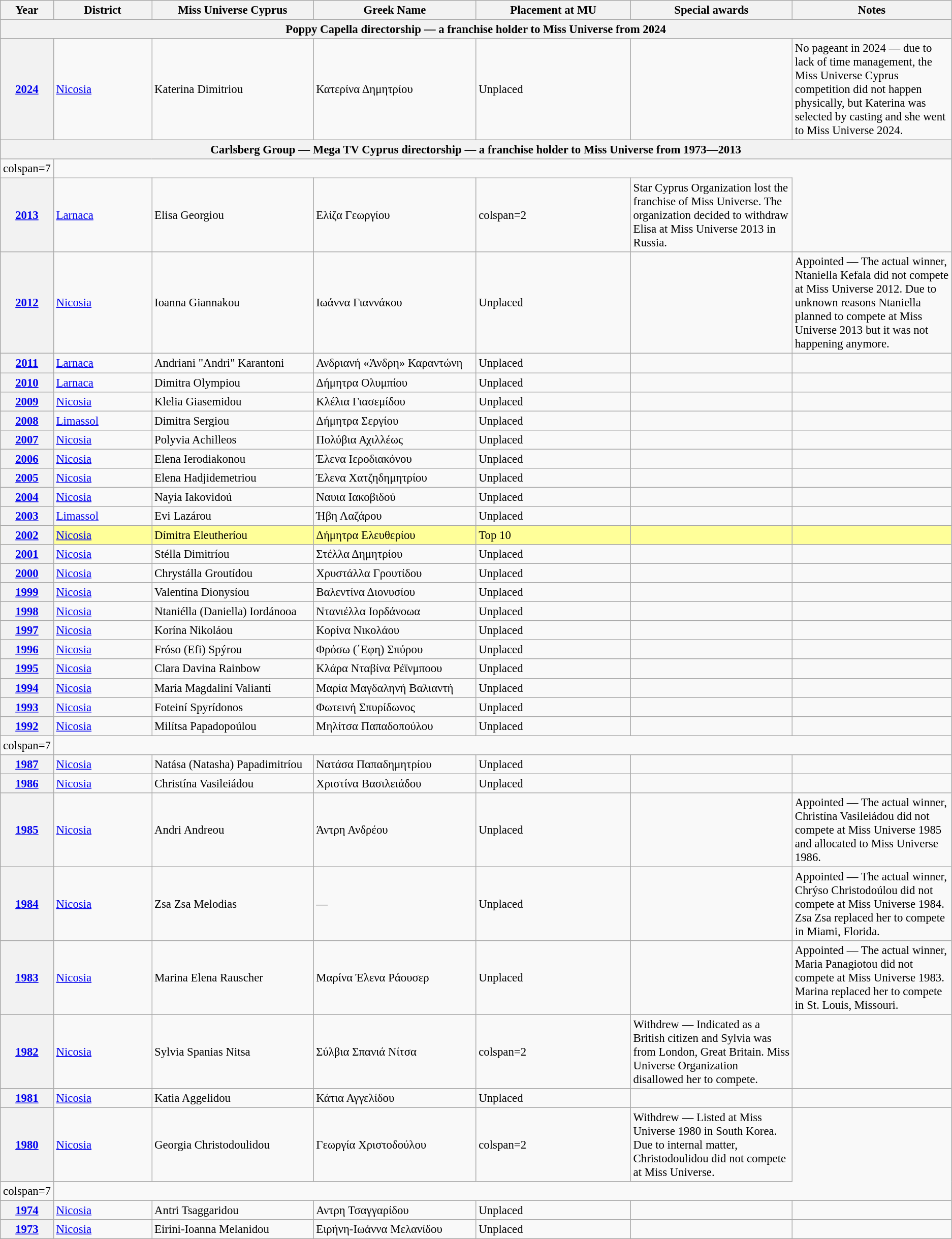<table class="wikitable " style="font-size: 95%;">
<tr>
<th width="60">Year</th>
<th width="150">District</th>
<th width="250">Miss Universe Cyprus</th>
<th width="250">Greek Name</th>
<th width="250">Placement at MU</th>
<th width="250">Special awards</th>
<th width="250">Notes</th>
</tr>
<tr>
<th colspan="7">Poppy Capella directorship — a franchise holder to Miss Universe from 2024</th>
</tr>
<tr>
<th><a href='#'>2024</a></th>
<td><a href='#'>Nicosia</a></td>
<td>Katerina Dimitriou</td>
<td>Κατερίνα Δημητρίου</td>
<td>Unplaced</td>
<td></td>
<td>No pageant in 2024 ― due to lack of time management, the Miss Universe Cyprus competition did not happen physically, but Katerina was selected by casting and she went to Miss Universe 2024.</td>
</tr>
<tr>
<th colspan="7">Carlsberg Group — Mega TV Cyprus directorship — a franchise holder to Miss Universe from 1973―2013</th>
</tr>
<tr>
<td>colspan=7 </td>
</tr>
<tr>
<th><a href='#'>2013</a></th>
<td><a href='#'>Larnaca</a></td>
<td>Elisa Georgiou</td>
<td>Ελίζα Γεωργίου</td>
<td>colspan=2 </td>
<td>Star Cyprus Organization lost the franchise of Miss Universe. The organization decided to withdraw Elisa at Miss Universe 2013 in Russia.</td>
</tr>
<tr>
<th><a href='#'>2012</a></th>
<td><a href='#'>Nicosia</a></td>
<td>Ioanna Giannakou</td>
<td>Ιωάννα Γιαννάκου</td>
<td>Unplaced</td>
<td></td>
<td>Appointed — The actual winner, Ntaniella Kefala did not compete at Miss Universe 2012. Due to unknown reasons Ntaniella planned to compete at Miss Universe 2013 but it was not happening anymore.</td>
</tr>
<tr>
<th><a href='#'>2011</a></th>
<td><a href='#'>Larnaca</a></td>
<td>Andriani "Andri" Karantoni</td>
<td>Ανδριανή «Άνδρη» Καραντώνη</td>
<td>Unplaced</td>
<td></td>
<td></td>
</tr>
<tr>
<th><a href='#'>2010</a></th>
<td><a href='#'>Larnaca</a></td>
<td>Dimitra Olympiou</td>
<td>Δήμητρα Ολυμπίου</td>
<td>Unplaced</td>
<td></td>
<td></td>
</tr>
<tr>
<th><a href='#'>2009</a></th>
<td><a href='#'>Nicosia</a></td>
<td>Klelia Giasemidou</td>
<td>Κλέλια Γιασεμίδου</td>
<td>Unplaced</td>
<td></td>
<td></td>
</tr>
<tr>
<th><a href='#'>2008</a></th>
<td><a href='#'>Limassol</a></td>
<td>Dimitra Sergiou</td>
<td>Δήμητρα Σεργίου</td>
<td>Unplaced</td>
<td></td>
<td></td>
</tr>
<tr>
<th><a href='#'>2007</a></th>
<td><a href='#'>Nicosia</a></td>
<td>Polyvia Achilleos</td>
<td>Πολύβια Αχιλλέως</td>
<td>Unplaced</td>
<td></td>
<td></td>
</tr>
<tr>
<th><a href='#'>2006</a></th>
<td><a href='#'>Nicosia</a></td>
<td>Elena Ierodiakonou</td>
<td>Έλενα Ιεροδιακόνου</td>
<td>Unplaced</td>
<td></td>
<td></td>
</tr>
<tr>
<th><a href='#'>2005</a></th>
<td><a href='#'>Nicosia</a></td>
<td>Elena Hadjidemetriou</td>
<td>Έλενα Χατζηδημητρίου</td>
<td>Unplaced</td>
<td></td>
<td></td>
</tr>
<tr>
<th><a href='#'>2004</a></th>
<td><a href='#'>Nicosia</a></td>
<td>Nayia Iakovidoú</td>
<td>Ναυια Ιακοβιδού</td>
<td>Unplaced</td>
<td></td>
<td></td>
</tr>
<tr>
<th><a href='#'>2003</a></th>
<td><a href='#'>Limassol</a></td>
<td>Evi Lazárou</td>
<td>Ήβη Λαζάρου</td>
<td>Unplaced</td>
<td></td>
<td></td>
</tr>
<tr>
</tr>
<tr style="background-color:#FFFF99;">
<th><a href='#'>2002</a></th>
<td><a href='#'>Nicosia</a></td>
<td>Dímitra Eleutheríou</td>
<td>Δήμητρα Ελευθερίου</td>
<td>Top 10</td>
<td></td>
<td></td>
</tr>
<tr>
<th><a href='#'>2001</a></th>
<td><a href='#'>Nicosia</a></td>
<td>Stélla Dimitríou</td>
<td>Στέλλα Δημητρίου</td>
<td>Unplaced</td>
<td></td>
<td></td>
</tr>
<tr>
<th><a href='#'>2000</a></th>
<td><a href='#'>Nicosia</a></td>
<td>Chrystálla Groutídou</td>
<td>Χρυστάλλα Γρουτίδου</td>
<td>Unplaced</td>
<td></td>
<td></td>
</tr>
<tr>
<th><a href='#'>1999</a></th>
<td><a href='#'>Nicosia</a></td>
<td>Valentína Dionysíou</td>
<td>Βαλεντίνα Διονυσίου</td>
<td>Unplaced</td>
<td></td>
<td></td>
</tr>
<tr>
<th><a href='#'>1998</a></th>
<td><a href='#'>Nicosia</a></td>
<td>Ntaniélla (Daniella) Iordánooa</td>
<td>Ντανιέλλα Ιορδάνοωα</td>
<td>Unplaced</td>
<td></td>
<td></td>
</tr>
<tr>
<th><a href='#'>1997</a></th>
<td><a href='#'>Nicosia</a></td>
<td>Korína Nikoláou</td>
<td>Κορίνα Νικολάου</td>
<td>Unplaced</td>
<td></td>
<td></td>
</tr>
<tr>
<th><a href='#'>1996</a></th>
<td><a href='#'>Nicosia</a></td>
<td>Fróso (Efi) Spýrou</td>
<td>Φρόσω (΄Εφη) Σπύρου</td>
<td>Unplaced</td>
<td></td>
<td></td>
</tr>
<tr>
<th><a href='#'>1995</a></th>
<td><a href='#'>Nicosia</a></td>
<td>Clara Davina Rainbow</td>
<td>Κλάρα Νταβίνα Ρέϊνμποου</td>
<td>Unplaced</td>
<td></td>
<td></td>
</tr>
<tr>
<th><a href='#'>1994</a></th>
<td><a href='#'>Nicosia</a></td>
<td>María Magdaliní Valiantí</td>
<td>Μαρία Μαγδαληνή Βαλιαντή</td>
<td>Unplaced</td>
<td></td>
<td></td>
</tr>
<tr>
<th><a href='#'>1993</a></th>
<td><a href='#'>Nicosia</a></td>
<td>Foteiní Spyrídonos</td>
<td>Φωτεινή Σπυρίδωνος</td>
<td>Unplaced</td>
<td></td>
<td></td>
</tr>
<tr>
<th><a href='#'>1992</a></th>
<td><a href='#'>Nicosia</a></td>
<td>Milítsa Papadopoúlou</td>
<td>Μηλίτσα Παπαδοπούλου</td>
<td>Unplaced</td>
<td></td>
<td></td>
</tr>
<tr>
<td>colspan=7 </td>
</tr>
<tr>
<th><a href='#'>1987</a></th>
<td><a href='#'>Nicosia</a></td>
<td>Natása (Natasha) Papadimitríou</td>
<td>Νατάσα Παπαδημητρίου</td>
<td>Unplaced</td>
<td></td>
<td></td>
</tr>
<tr>
<th><a href='#'>1986</a></th>
<td><a href='#'>Nicosia</a></td>
<td>Christína Vasileiádou</td>
<td>Χριστίνα Βασιλειάδου</td>
<td>Unplaced</td>
<td></td>
<td></td>
</tr>
<tr>
<th><a href='#'>1985</a></th>
<td><a href='#'>Nicosia</a></td>
<td>Andri Andreou</td>
<td>Άντρη Ανδρέου</td>
<td>Unplaced</td>
<td></td>
<td>Appointed — The actual winner, Christína Vasileiádou did not compete at Miss Universe 1985 and allocated to Miss Universe 1986.</td>
</tr>
<tr>
<th><a href='#'>1984</a></th>
<td><a href='#'>Nicosia</a></td>
<td>Zsa Zsa Melodias</td>
<td>—</td>
<td>Unplaced</td>
<td></td>
<td>Appointed — The actual winner, Chrýso Christodoúlou did not compete at Miss Universe 1984. Zsa Zsa replaced her to compete in Miami, Florida.</td>
</tr>
<tr>
<th><a href='#'>1983</a></th>
<td><a href='#'>Nicosia</a></td>
<td>Marina Elena Rauscher</td>
<td>Μαρίνα Έλενα Ράουσερ</td>
<td>Unplaced</td>
<td></td>
<td>Appointed — The actual winner, Maria Panagiotou did not compete at Miss Universe 1983. Marina replaced her to compete in St. Louis, Missouri.</td>
</tr>
<tr>
<th><a href='#'>1982</a></th>
<td><a href='#'>Nicosia</a></td>
<td>Sylvia Spanias Nitsa</td>
<td>Σύλβια Σπανιά Νίτσα</td>
<td>colspan=2 </td>
<td>Withdrew — Indicated as a British citizen and Sylvia was from London, Great Britain. Miss Universe Organization disallowed her to compete.</td>
</tr>
<tr>
<th><a href='#'>1981</a></th>
<td><a href='#'>Nicosia</a></td>
<td>Katia Aggelidou</td>
<td>Κάτια Αγγελίδου</td>
<td>Unplaced</td>
<td></td>
<td></td>
</tr>
<tr>
<th><a href='#'>1980</a></th>
<td><a href='#'>Nicosia</a></td>
<td>Georgia Christodoulidou</td>
<td>Γεωργία Χριστοδούλου</td>
<td>colspan=2 </td>
<td>Withdrew — Listed at Miss Universe 1980 in South Korea. Due to internal matter, Christodoulidou did not compete at Miss Universe.</td>
</tr>
<tr>
<td>colspan=7 </td>
</tr>
<tr>
<th><a href='#'>1974</a></th>
<td><a href='#'>Nicosia</a></td>
<td>Antri Tsaggaridou</td>
<td>Αντρη Τσαγγαρίδου</td>
<td>Unplaced</td>
<td></td>
<td></td>
</tr>
<tr>
<th><a href='#'>1973</a></th>
<td><a href='#'>Nicosia</a></td>
<td>Eirini-Ioanna Melanidou</td>
<td>Ειρήνη-Ιωάννα Μελανίδου</td>
<td>Unplaced</td>
<td></td>
<td></td>
</tr>
</table>
